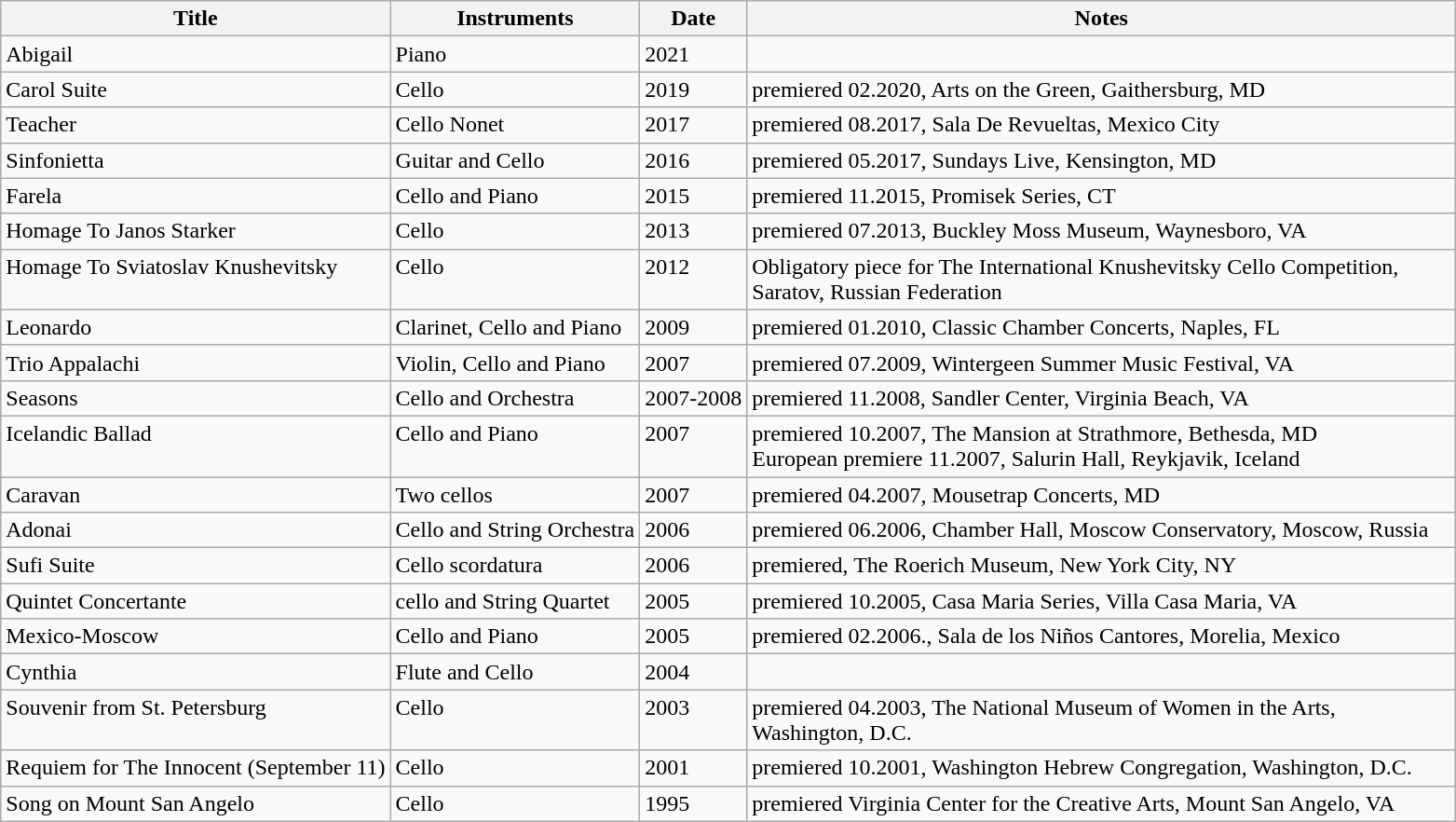<table class="sortable wikitable" style="margins:auto; width=95%;">
<tr>
<th width=>Title</th>
<th width=>Instruments</th>
<th width=>Date</th>
<th width="500">Notes</th>
</tr>
<tr valign="top">
<td>Abigail</td>
<td>Piano</td>
<td>2021</td>
<td></td>
</tr>
<tr valign="top">
<td>Carol Suite</td>
<td>Cello</td>
<td>2019</td>
<td>premiered 02.2020, Arts on the Green, Gaithersburg, MD</td>
</tr>
<tr valign="top">
<td>Teacher</td>
<td>Cello Nonet</td>
<td>2017</td>
<td>premiered 08.2017, Sala De Revueltas, Mexico City</td>
</tr>
<tr valign="top">
<td>Sinfonietta</td>
<td>Guitar and Cello</td>
<td>2016</td>
<td>premiered 05.2017, Sundays Live, Kensington, MD</td>
</tr>
<tr valign="top">
<td>Farela</td>
<td>Cello and Piano</td>
<td>2015</td>
<td>premiered 11.2015, Promisek Series, CT</td>
</tr>
<tr valign="top">
<td>Homage To Janos Starker</td>
<td>Cello</td>
<td>2013</td>
<td>premiered 07.2013, Buckley Moss Museum, Waynesboro, VA</td>
</tr>
<tr valign="top">
<td>Homage To Sviatoslav Knushevitsky</td>
<td>Cello</td>
<td>2012</td>
<td>Obligatory piece for The International Knushevitsky Cello Competition, Saratov, Russian Federation</td>
</tr>
<tr valign="top">
<td>Leonardo</td>
<td>Clarinet, Cello and Piano</td>
<td>2009</td>
<td>premiered 01.2010, Classic Chamber Concerts, Naples, FL</td>
</tr>
<tr valign="top">
<td>Trio Appalachi</td>
<td>Violin, Cello and Piano</td>
<td>2007</td>
<td>premiered 07.2009, Wintergeen Summer Music Festival, VA</td>
</tr>
<tr valign="top">
<td>Seasons</td>
<td>Cello and Orchestra</td>
<td>2007-2008</td>
<td>premiered 11.2008, Sandler Center, Virginia Beach, VA</td>
</tr>
<tr valign="top">
<td>Icelandic Ballad</td>
<td>Cello and Piano</td>
<td>2007</td>
<td>premiered 10.2007, The Mansion at Strathmore, Bethesda, MD<br>European premiere 11.2007, Salurin Hall, Reykjavik, Iceland</td>
</tr>
<tr valign="top">
<td>Caravan</td>
<td>Two cellos</td>
<td>2007</td>
<td>premiered 04.2007, Mousetrap Concerts, MD</td>
</tr>
<tr valign="top">
<td>Adonai</td>
<td>Cello and String Orchestra</td>
<td>2006</td>
<td>premiered 06.2006, Chamber Hall, Moscow Conservatory, Moscow, Russia</td>
</tr>
<tr valign="top">
<td>Sufi Suite</td>
<td>Cello scordatura</td>
<td>2006</td>
<td>premiered, The Roerich Museum, New York City, NY</td>
</tr>
<tr valign="top">
<td>Quintet Concertante</td>
<td>cello and String Quartet</td>
<td>2005</td>
<td>premiered 10.2005, Casa Maria Series, Villa Casa Maria, VA</td>
</tr>
<tr valign="top">
<td>Mexico-Moscow</td>
<td>Cello and Piano</td>
<td>2005</td>
<td>premiered 02.2006., Sala de los Niños Cantores, Morelia, Mexico</td>
</tr>
<tr valign="top">
<td>Cynthia</td>
<td>Flute and Cello</td>
<td>2004</td>
<td></td>
</tr>
<tr valign="top">
<td>Souvenir from St. Petersburg</td>
<td>Cello</td>
<td>2003</td>
<td>premiered 04.2003, The National Museum of Women in the Arts, Washington, D.C.</td>
</tr>
<tr valign="top">
<td>Requiem for The Innocent (September 11)</td>
<td>Cello</td>
<td>2001</td>
<td>premiered 10.2001, Washington Hebrew Congregation, Washington, D.C.</td>
</tr>
<tr valign="top">
<td>Song on Mount San Angelo</td>
<td>Cello</td>
<td>1995</td>
<td>premiered Virginia Center for the Creative Arts, Mount San Angelo,  VA</td>
</tr>
</table>
